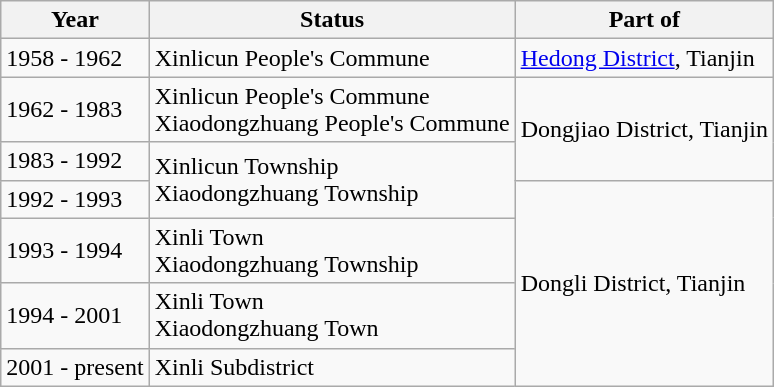<table class="wikitable">
<tr>
<th>Year</th>
<th>Status</th>
<th>Part of</th>
</tr>
<tr>
<td>1958 - 1962</td>
<td>Xinlicun People's Commune</td>
<td><a href='#'>Hedong District</a>, Tianjin</td>
</tr>
<tr>
<td>1962 - 1983</td>
<td>Xinlicun People's Commune<br>Xiaodongzhuang People's Commune</td>
<td rowspan="2">Dongjiao District, Tianjin</td>
</tr>
<tr>
<td>1983 - 1992</td>
<td rowspan="2">Xinlicun Township<br>Xiaodongzhuang Township</td>
</tr>
<tr>
<td>1992 - 1993</td>
<td rowspan="4">Dongli District, Tianjin</td>
</tr>
<tr>
<td>1993 - 1994</td>
<td>Xinli Town<br>Xiaodongzhuang Township</td>
</tr>
<tr>
<td>1994 - 2001</td>
<td>Xinli Town<br>Xiaodongzhuang Town</td>
</tr>
<tr>
<td>2001 - present</td>
<td>Xinli Subdistrict</td>
</tr>
</table>
